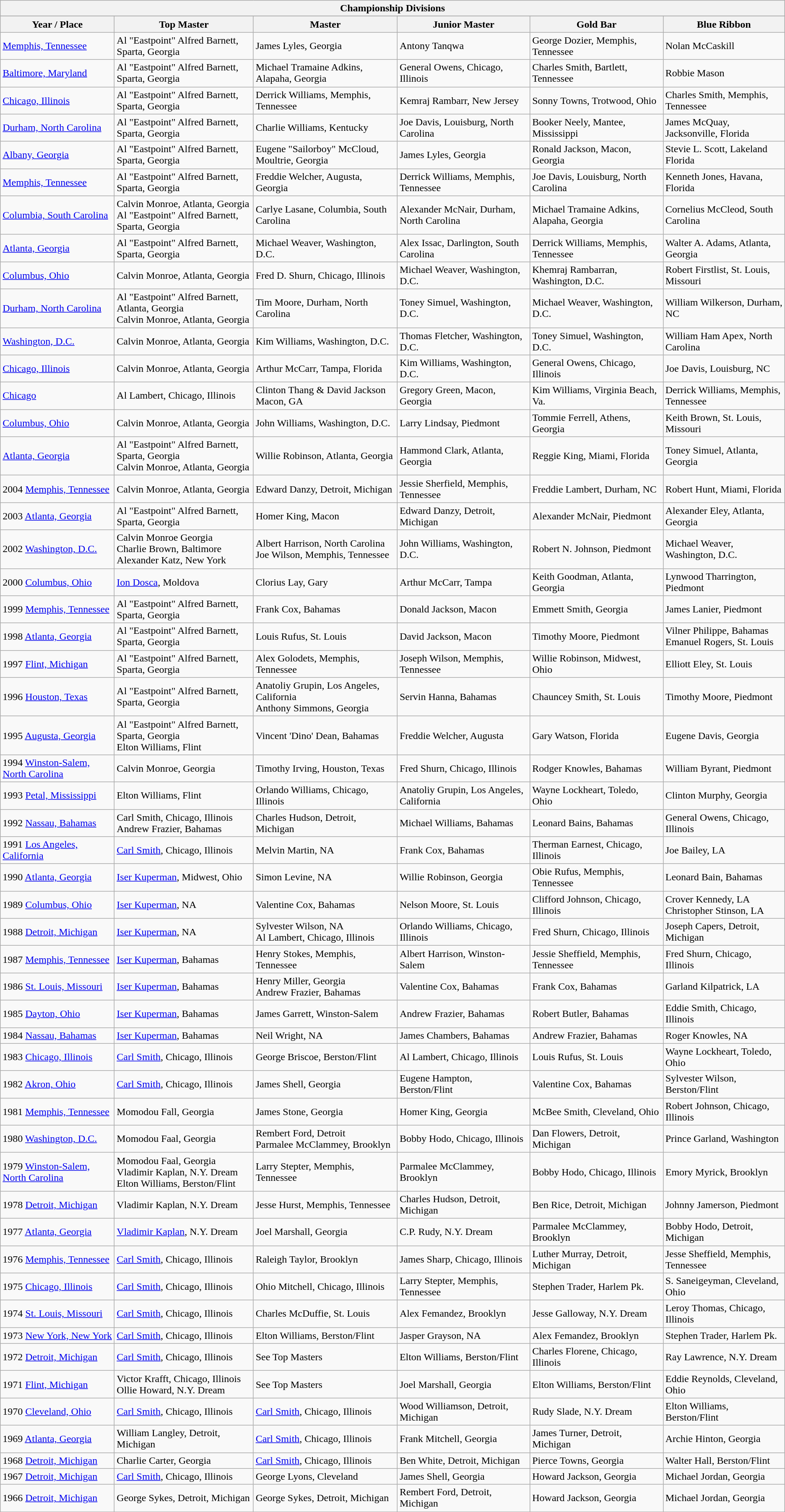<table class="wikitable">
<tr>
<th colspan="6" align="center">Championship Divisions</th>
</tr>
<tr>
</tr>
<tr>
</tr>
<tr>
</tr>
<tr>
</tr>
<tr>
</tr>
<tr>
<th>Year / Place</th>
<th>Top Master</th>
<th>Master</th>
<th>Junior Master</th>
<th>Gold Bar</th>
<th>Blue Ribbon</th>
</tr>
<tr>
<td> <a href='#'>Memphis, Tennessee</a></td>
<td>Al "Eastpoint" Alfred Barnett, Sparta, Georgia</td>
<td>James Lyles, Georgia</td>
<td>Antony Tanqwa</td>
<td>George Dozier, Memphis, Tennessee</td>
<td>Nolan McCaskill</td>
</tr>
<tr>
<td> <a href='#'>Baltimore, Maryland</a></td>
<td>Al "Eastpoint" Alfred Barnett, Sparta, Georgia</td>
<td>Michael Tramaine Adkins, Alapaha, Georgia</td>
<td>General Owens, Chicago, Illinois</td>
<td>Charles Smith, Bartlett, Tennessee</td>
<td>Robbie Mason</td>
</tr>
<tr>
<td> <a href='#'>Chicago, Illinois</a></td>
<td>Al "Eastpoint" Alfred Barnett, Sparta, Georgia</td>
<td>Derrick Williams, Memphis, Tennessee</td>
<td>Kemraj Rambarr, New Jersey</td>
<td>Sonny Towns, Trotwood, Ohio</td>
<td>Charles Smith, Memphis, Tennessee</td>
</tr>
<tr>
<td> <a href='#'>Durham, North Carolina</a></td>
<td>Al "Eastpoint" Alfred Barnett, Sparta, Georgia</td>
<td>Charlie Williams, Kentucky</td>
<td>Joe Davis, Louisburg, North Carolina</td>
<td>Booker Neely, Mantee, Mississippi</td>
<td>James McQuay, Jacksonville, Florida</td>
</tr>
<tr>
<td> <a href='#'>Albany, Georgia</a></td>
<td>Al "Eastpoint" Alfred Barnett, Sparta, Georgia</td>
<td>Eugene "Sailorboy" McCloud, Moultrie, Georgia</td>
<td>James Lyles, Georgia</td>
<td>Ronald Jackson, Macon, Georgia</td>
<td>Stevie L. Scott, Lakeland Florida</td>
</tr>
<tr>
<td> <a href='#'>Memphis, Tennessee</a></td>
<td>Al "Eastpoint" Alfred Barnett, Sparta, Georgia</td>
<td>Freddie Welcher, Augusta, Georgia</td>
<td>Derrick Williams, Memphis, Tennessee</td>
<td>Joe Davis, Louisburg, North Carolina</td>
<td>Kenneth Jones, Havana, Florida</td>
</tr>
<tr>
<td> <a href='#'>Columbia, South Carolina</a></td>
<td>Calvin Monroe, Atlanta, Georgia <br>Al "Eastpoint" Alfred Barnett, Sparta, Georgia</td>
<td>Carlye Lasane, Columbia, South Carolina</td>
<td>Alexander McNair, Durham, North Carolina</td>
<td>Michael Tramaine Adkins,  Alapaha, Georgia</td>
<td>Cornelius McCleod, South Carolina</td>
</tr>
<tr>
<td> <a href='#'>Atlanta, Georgia</a></td>
<td>Al "Eastpoint" Alfred Barnett, Sparta, Georgia</td>
<td>Michael Weaver, Washington, D.C.</td>
<td Lynwood Tharrington, Durham, North Carolina >Alex Issac, Darlington, South Carolina</td>
<td James Lyles, Georgia >Derrick Williams, Memphis, Tennessee</td>
<td>Walter A. Adams, Atlanta, Georgia</td>
</tr>
<tr>
<td> <a href='#'>Columbus, Ohio</a></td>
<td>Calvin Monroe, Atlanta, Georgia</td>
<td>Fred D. Shurn, Chicago, Illinois</td>
<td>Michael Weaver, Washington, D.C.</td>
<td>Khemraj Rambarran, Washington, D.C.</td>
<td>Robert Firstlist, St. Louis, Missouri</td>
</tr>
<tr>
<td> <a href='#'>Durham, North Carolina</a></td>
<td>Al "Eastpoint" Alfred Barnett, Atlanta, Georgia<br>Calvin Monroe, Atlanta, Georgia</td>
<td>Tim Moore, Durham, North Carolina</td>
<td>Toney Simuel, Washington, D.C.</td>
<td>Michael Weaver, Washington, D.C.</td>
<td>William Wilkerson, Durham, NC</td>
</tr>
<tr>
<td> <a href='#'>Washington, D.C.</a></td>
<td>Calvin Monroe, Atlanta, Georgia</td>
<td>Kim Williams, Washington, D.C.</td>
<td>Thomas Fletcher,  Washington, D.C.</td>
<td>Toney Simuel, Washington, D.C.</td>
<td>William Ham Apex, North Carolina</td>
</tr>
<tr>
<td> <a href='#'>Chicago, Illinois</a></td>
<td>Calvin Monroe, Atlanta, Georgia</td>
<td>Arthur McCarr, Tampa, Florida</td>
<td>Kim Williams, Washington, D.C.</td>
<td>General Owens, Chicago, Illinois</td>
<td>Joe Davis, Louisburg, NC</td>
</tr>
<tr>
<td> <a href='#'>Chicago</a></td>
<td>Al Lambert, Chicago, Illinois</td>
<td>Clinton Thang & David Jackson Macon, GA</td>
<td>Gregory Green, Macon, Georgia</td>
<td>Kim Williams, Virginia Beach, Va.</td>
<td>Derrick Williams, Memphis, Tennessee</td>
</tr>
<tr>
<td> <a href='#'>Columbus, Ohio</a></td>
<td>Calvin Monroe, Atlanta, Georgia</td>
<td>John Williams, Washington, D.C.</td>
<td>Larry Lindsay, Piedmont</td>
<td>Tommie Ferrell, Athens, Georgia</td>
<td>Keith Brown, St. Louis, Missouri</td>
</tr>
<tr>
<td> <a href='#'>Atlanta, Georgia</a></td>
<td>Al "Eastpoint" Alfred Barnett, Sparta, Georgia<br> Calvin Monroe, Atlanta, Georgia</td>
<td>Willie Robinson, Atlanta, Georgia</td>
<td>Hammond Clark, Atlanta, Georgia</td>
<td>Reggie King, Miami, Florida</td>
<td>Toney Simuel, Atlanta, Georgia</td>
</tr>
<tr>
<td>2004 <a href='#'>Memphis, Tennessee</a></td>
<td>Calvin Monroe, Atlanta, Georgia</td>
<td>Edward Danzy, Detroit, Michigan</td>
<td>Jessie Sherfield, Memphis, Tennessee</td>
<td>Freddie Lambert, Durham, NC</td>
<td>Robert Hunt, Miami, Florida</td>
</tr>
<tr>
<td>2003 <a href='#'>Atlanta, Georgia</a></td>
<td>Al "Eastpoint" Alfred Barnett, Sparta, Georgia</td>
<td>Homer King, Macon</td>
<td>Edward Danzy, Detroit, Michigan</td>
<td>Alexander McNair, Piedmont</td>
<td>Alexander Eley, Atlanta, Georgia</td>
</tr>
<tr>
<td>2002 <a href='#'>Washington, D.C.</a></td>
<td>Calvin Monroe Georgia <br> Charlie Brown, Baltimore <br> Alexander Katz, New York</td>
<td>Albert Harrison, North Carolina <br> Joe Wilson, Memphis, Tennessee</td>
<td>John Williams, Washington, D.C.</td>
<td>Robert N. Johnson, Piedmont</td>
<td>Michael Weaver, Washington, D.C.</td>
</tr>
<tr>
<td>2000 <a href='#'>Columbus, Ohio</a></td>
<td><a href='#'>Ion Dosca</a>, Moldova</td>
<td>Clorius Lay, Gary</td>
<td>Arthur McCarr, Tampa</td>
<td>Keith Goodman, Atlanta, Georgia</td>
<td>Lynwood Tharrington, Piedmont</td>
</tr>
<tr>
<td>1999 <a href='#'>Memphis, Tennessee</a></td>
<td>Al "Eastpoint" Alfred Barnett, Sparta, Georgia</td>
<td>Frank Cox, Bahamas</td>
<td>Donald Jackson, Macon</td>
<td>Emmett Smith,  Georgia</td>
<td>James Lanier, Piedmont</td>
</tr>
<tr>
<td>1998 <a href='#'>Atlanta, Georgia</a></td>
<td>Al "Eastpoint" Alfred Barnett, Sparta, Georgia</td>
<td>Louis Rufus, St. Louis</td>
<td>David Jackson, Macon</td>
<td>Timothy Moore, Piedmont</td>
<td>Vilner Philippe, Bahamas <br> Emanuel Rogers, St. Louis</td>
</tr>
<tr>
<td>1997 <a href='#'>Flint, Michigan</a></td>
<td>Al "Eastpoint" Alfred Barnett, Sparta, Georgia</td>
<td>Alex Golodets, Memphis, Tennessee</td>
<td>Joseph Wilson, Memphis, Tennessee</td>
<td>Willie Robinson, Midwest, Ohio</td>
<td>Elliott Eley, St. Louis</td>
</tr>
<tr>
<td>1996 <a href='#'>Houston, Texas</a></td>
<td>Al "Eastpoint" Alfred Barnett, Sparta, Georgia</td>
<td>Anatoliy Grupin, Los Angeles, California <br> Anthony Simmons,  Georgia</td>
<td>Servin Hanna, Bahamas</td>
<td>Chauncey Smith, St. Louis</td>
<td>Timothy Moore, Piedmont</td>
</tr>
<tr>
<td>1995 <a href='#'>Augusta, Georgia</a></td>
<td>Al "Eastpoint" Alfred Barnett, Sparta, Georgia<br> Elton Williams, Flint</td>
<td>Vincent 'Dino' Dean, Bahamas</td>
<td>Freddie Welcher, Augusta</td>
<td>Gary Watson,  Florida</td>
<td>Eugene Davis,  Georgia</td>
</tr>
<tr>
<td>1994 <a href='#'>Winston-Salem, North Carolina</a></td>
<td>Calvin Monroe,  Georgia</td>
<td>Timothy Irving, Houston, Texas</td>
<td>Fred Shurn, Chicago, Illinois</td>
<td>Rodger Knowles, Bahamas</td>
<td>William Byrant, Piedmont</td>
</tr>
<tr>
<td>1993 <a href='#'>Petal, Mississippi</a></td>
<td>Elton Williams, Flint</td>
<td>Orlando Williams, Chicago, Illinois</td>
<td>Anatoliy Grupin, Los Angeles, California</td>
<td>Wayne Lockheart, Toledo, Ohio</td>
<td>Clinton Murphy,  Georgia</td>
</tr>
<tr>
<td>1992 <a href='#'>Nassau, Bahamas</a></td>
<td>Carl Smith, Chicago, Illinois<br> Andrew Frazier, Bahamas</td>
<td>Charles Hudson, Detroit, Michigan</td>
<td>Michael Williams, Bahamas</td>
<td>Leonard Bains, Bahamas</td>
<td>General Owens, Chicago, Illinois</td>
</tr>
<tr>
<td>1991 <a href='#'>Los Angeles, California</a></td>
<td><a href='#'>Carl Smith</a>, Chicago, Illinois</td>
<td>Melvin Martin, NA</td>
<td>Frank Cox, Bahamas</td>
<td>Therman Earnest, Chicago, Illinois</td>
<td>Joe Bailey, LA</td>
</tr>
<tr>
<td>1990 <a href='#'>Atlanta, Georgia</a></td>
<td><a href='#'>Iser Kuperman</a>, Midwest, Ohio</td>
<td>Simon Levine, NA</td>
<td>Willie Robinson,  Georgia</td>
<td>Obie Rufus, Memphis, Tennessee</td>
<td>Leonard Bain, Bahamas</td>
</tr>
<tr>
<td>1989 <a href='#'>Columbus, Ohio</a></td>
<td><a href='#'>Iser Kuperman</a>, NA</td>
<td>Valentine Cox, Bahamas</td>
<td>Nelson Moore, St. Louis</td>
<td>Clifford Johnson, Chicago, Illinois</td>
<td>Crover Kennedy, LA <br> Christopher Stinson, LA</td>
</tr>
<tr>
<td>1988 <a href='#'>Detroit, Michigan</a></td>
<td><a href='#'>Iser Kuperman</a>, NA</td>
<td>Sylvester Wilson, NA <br> Al Lambert, Chicago, Illinois</td>
<td>Orlando Williams, Chicago, Illinois</td>
<td>Fred Shurn, Chicago, Illinois</td>
<td>Joseph Capers, Detroit, Michigan</td>
</tr>
<tr>
<td>1987 <a href='#'>Memphis, Tennessee</a></td>
<td><a href='#'>Iser Kuperman</a>, Bahamas</td>
<td>Henry Stokes, Memphis, Tennessee</td>
<td>Albert Harrison, Winston-Salem</td>
<td>Jessie Sheffield, Memphis, Tennessee</td>
<td>Fred Shurn, Chicago, Illinois</td>
</tr>
<tr>
<td>1986 <a href='#'>St. Louis, Missouri</a></td>
<td><a href='#'>Iser Kuperman</a>, Bahamas</td>
<td>Henry Miller, Georgia <br>  Andrew Frazier, Bahamas</td>
<td>Valentine Cox, Bahamas</td>
<td>Frank Cox, Bahamas</td>
<td>Garland Kilpatrick, LA</td>
</tr>
<tr>
<td>1985 <a href='#'>Dayton, Ohio</a></td>
<td><a href='#'>Iser Kuperman</a>, Bahamas</td>
<td>James Garrett, Winston-Salem</td>
<td>Andrew Frazier, Bahamas</td>
<td>Robert Butler, Bahamas</td>
<td>Eddie Smith, Chicago, Illinois</td>
</tr>
<tr>
<td>1984 <a href='#'>Nassau, Bahamas</a></td>
<td><a href='#'>Iser Kuperman</a>, Bahamas</td>
<td>Neil Wright, NA</td>
<td>James Chambers, Bahamas</td>
<td>Andrew Frazier, Bahamas</td>
<td>Roger Knowles, NA</td>
</tr>
<tr>
<td>1983 <a href='#'>Chicago, Illinois</a></td>
<td><a href='#'>Carl Smith</a>, Chicago, Illinois</td>
<td>George Briscoe, Berston/Flint</td>
<td>Al Lambert, Chicago, Illinois</td>
<td>Louis Rufus, St. Louis</td>
<td>Wayne Lockheart, Toledo, Ohio</td>
</tr>
<tr>
<td>1982 <a href='#'>Akron, Ohio</a></td>
<td><a href='#'>Carl Smith</a>, Chicago, Illinois</td>
<td>James Shell,  Georgia</td>
<td>Eugene Hampton, Berston/Flint</td>
<td>Valentine Cox, Bahamas</td>
<td>Sylvester Wilson, Berston/Flint</td>
</tr>
<tr>
<td>1981 <a href='#'>Memphis, Tennessee</a></td>
<td>Momodou Fall,  Georgia</td>
<td>James Stone, Georgia</td>
<td>Homer King,  Georgia</td>
<td>McBee Smith, Cleveland, Ohio</td>
<td>Robert Johnson, Chicago, Illinois</td>
</tr>
<tr>
<td>1980 <a href='#'>Washington, D.C.</a></td>
<td>Momodou Faal, Georgia</td>
<td>Rembert Ford, Detroit <br> Parmalee McClammey, Brooklyn</td>
<td>Bobby Hodo, Chicago, Illinois</td>
<td>Dan Flowers, Detroit, Michigan</td>
<td>Prince Garland, Washington</td>
</tr>
<tr>
<td>1979 <a href='#'>Winston-Salem, North Carolina</a></td>
<td>Momodou Faal,  Georgia <br> Vladimir Kaplan, N.Y. Dream <br>  Elton Williams, Berston/Flint</td>
<td>Larry Stepter, Memphis, Tennessee</td>
<td>Parmalee McClammey, Brooklyn</td>
<td>Bobby Hodo, Chicago, Illinois</td>
<td>Emory Myrick, Brooklyn</td>
</tr>
<tr>
<td>1978 <a href='#'>Detroit, Michigan</a></td>
<td>Vladimir Kaplan, N.Y. Dream</td>
<td>Jesse Hurst, Memphis, Tennessee</td>
<td>Charles Hudson, Detroit, Michigan</td>
<td>Ben Rice, Detroit, Michigan</td>
<td>Johnny Jamerson, Piedmont</td>
</tr>
<tr>
<td>1977 <a href='#'>Atlanta, Georgia</a></td>
<td><a href='#'>Vladimir Kaplan</a>, N.Y. Dream</td>
<td>Joel Marshall, Georgia</td>
<td>C.P. Rudy, N.Y. Dream</td>
<td>Parmalee McClammey, Brooklyn</td>
<td>Bobby Hodo, Detroit, Michigan</td>
</tr>
<tr>
<td>1976 <a href='#'>Memphis, Tennessee</a></td>
<td><a href='#'>Carl Smith</a>, Chicago, Illinois</td>
<td>Raleigh Taylor, Brooklyn</td>
<td>James Sharp, Chicago, Illinois</td>
<td>Luther Murray, Detroit, Michigan</td>
<td>Jesse Sheffield, Memphis, Tennessee</td>
</tr>
<tr>
<td>1975 <a href='#'>Chicago, Illinois</a></td>
<td><a href='#'>Carl Smith</a>, Chicago, Illinois</td>
<td>Ohio Mitchell, Chicago, Illinois</td>
<td>Larry Stepter, Memphis, Tennessee</td>
<td>Stephen Trader, Harlem Pk.</td>
<td>S. Saneigeyman, Cleveland, Ohio</td>
</tr>
<tr>
<td>1974 <a href='#'>St. Louis, Missouri</a></td>
<td><a href='#'>Carl Smith</a>, Chicago, Illinois</td>
<td>Charles McDuffie, St. Louis</td>
<td>Alex Femandez, Brooklyn</td>
<td>Jesse Galloway, N.Y. Dream</td>
<td>Leroy Thomas, Chicago, Illinois</td>
</tr>
<tr>
<td>1973 <a href='#'>New York, New York</a></td>
<td><a href='#'>Carl Smith</a>, Chicago, Illinois</td>
<td>Elton Williams, Berston/Flint</td>
<td>Jasper Grayson, NA</td>
<td>Alex Femandez, Brooklyn</td>
<td>Stephen Trader, Harlem Pk.</td>
</tr>
<tr>
<td>1972 <a href='#'>Detroit, Michigan</a></td>
<td><a href='#'>Carl Smith</a>, Chicago, Illinois</td>
<td>See Top Masters</td>
<td>Elton Williams, Berston/Flint</td>
<td>Charles Florene, Chicago, Illinois</td>
<td>Ray Lawrence, N.Y. Dream</td>
</tr>
<tr>
<td>1971 <a href='#'>Flint, Michigan</a></td>
<td>Victor Krafft, Chicago, Illinois<br> Ollie Howard, N.Y. Dream</td>
<td>See Top Masters</td>
<td>Joel Marshall,  Georgia</td>
<td>Elton Williams, Berston/Flint</td>
<td>Eddie Reynolds, Cleveland, Ohio</td>
</tr>
<tr>
<td>1970 <a href='#'>Cleveland, Ohio</a></td>
<td><a href='#'>Carl Smith</a>, Chicago, Illinois</td>
<td><a href='#'>Carl Smith</a>, Chicago, Illinois</td>
<td>Wood Williamson, Detroit, Michigan</td>
<td>Rudy Slade, N.Y. Dream</td>
<td>Elton Williams, Berston/Flint</td>
</tr>
<tr>
<td>1969 <a href='#'>Atlanta, Georgia</a></td>
<td>William Langley, Detroit, Michigan</td>
<td><a href='#'>Carl Smith</a>, Chicago, Illinois</td>
<td>Frank Mitchell, Georgia</td>
<td>James Turner, Detroit, Michigan</td>
<td>Archie Hinton, Georgia</td>
</tr>
<tr>
<td>1968 <a href='#'>Detroit, Michigan</a></td>
<td>Charlie Carter, Georgia</td>
<td><a href='#'>Carl Smith</a>, Chicago, Illinois</td>
<td>Ben White, Detroit, Michigan</td>
<td>Pierce Towns,   Georgia</td>
<td>Walter Hall, Berston/Flint</td>
</tr>
<tr>
<td>1967 <a href='#'>Detroit, Michigan</a></td>
<td><a href='#'>Carl Smith</a>, Chicago, Illinois</td>
<td>George Lyons, Cleveland</td>
<td>James Shell,  Georgia</td>
<td>Howard Jackson, Georgia</td>
<td>Michael Jordan, Georgia</td>
</tr>
<tr>
<td>1966 <a href='#'>Detroit, Michigan</a></td>
<td>George Sykes, Detroit, Michigan</td>
<td>George Sykes, Detroit, Michigan</td>
<td>Rembert Ford, Detroit, Michigan</td>
<td>Howard Jackson,  Georgia</td>
<td>Michael Jordan, Georgia</td>
</tr>
</table>
